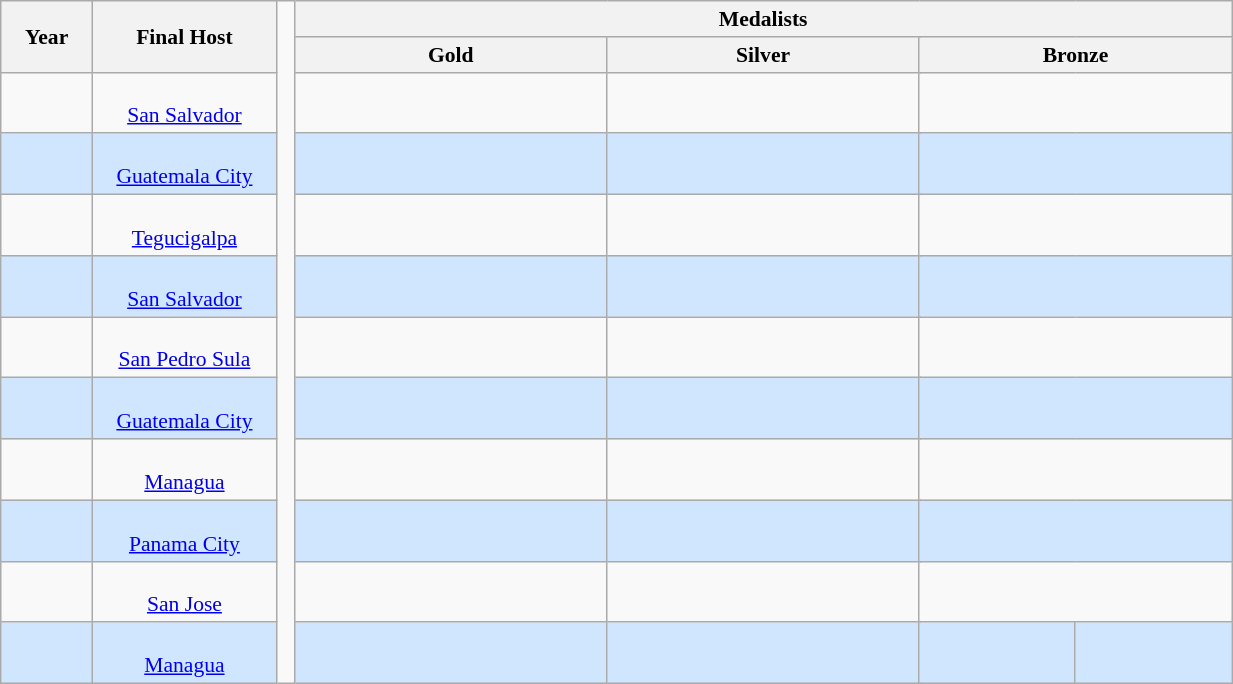<table class="wikitable" style="font-size:90%; width:65%; text-align: center;">
<tr>
<th rowspan="2" style="width:5%;">Year</th>
<th rowspan="2" style="width:10%;">Final Host</th>
<td rowspan="50" style="width:1%; border-top:none; border-bottom:none;"></td>
<th colspan=5>Medalists</th>
</tr>
<tr>
<th width=17%>Gold</th>
<th colspan="2" style="width:17%;">Silver</th>
<th colspan="2" style="width:17%;">Bronze</th>
</tr>
<tr>
<td></td>
<td><br><a href='#'>San Salvador</a></td>
<td><strong></strong></td>
<td colspan=2></td>
<td colspan=2></td>
</tr>
<tr style="background: #D0E6FF;">
<td></td>
<td><br><a href='#'>Guatemala City</a></td>
<td><strong></strong></td>
<td colspan=2></td>
<td colspan=2></td>
</tr>
<tr>
<td></td>
<td><br><a href='#'>Tegucigalpa</a></td>
<td><strong></strong></td>
<td colspan=2></td>
<td colspan=2></td>
</tr>
<tr style="background: #D0E6FF;">
<td></td>
<td><br><a href='#'>San Salvador</a></td>
<td><strong></strong></td>
<td colspan=2></td>
<td colspan=2></td>
</tr>
<tr>
<td></td>
<td><br><a href='#'>San Pedro Sula</a></td>
<td><strong></strong></td>
<td colspan=2></td>
<td colspan=2></td>
</tr>
<tr style="background: #D0E6FF;">
<td></td>
<td><br><a href='#'>Guatemala City</a></td>
<td><strong></strong></td>
<td colspan=2></td>
<td colspan=2></td>
</tr>
<tr>
<td></td>
<td><br><a href='#'>Managua</a></td>
<td><strong></strong></td>
<td colspan=2></td>
<td colspan=2></td>
</tr>
<tr style="background: #D0E6FF;">
<td></td>
<td><br><a href='#'>Panama City</a></td>
<td><strong></strong></td>
<td colspan=2></td>
<td colspan=2></td>
</tr>
<tr>
<td></td>
<td><br><a href='#'>San Jose</a></td>
<td><strong></strong></td>
<td colspan=2></td>
<td colspan=2></td>
</tr>
<tr style="background: #D0E6FF;">
<td></td>
<td><br><a href='#'>Managua</a></td>
<td><strong></strong></td>
<td colspan=2></td>
<td width=8.5%></td>
<td width=8.5%></td>
</tr>
</table>
